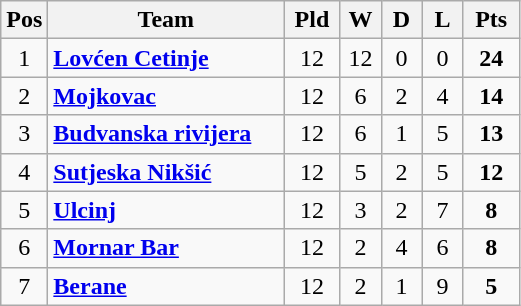<table class="wikitable">
<tr>
<th>Pos</th>
<th width="150">Team</th>
<th width="30">Pld</th>
<th width="20">W</th>
<th width="20">D</th>
<th width="20">L</th>
<th width="30">Pts</th>
</tr>
<tr>
<td style="text-align: center;">1</td>
<td><strong><a href='#'>Lovćen Cetinje</a></strong></td>
<td style="text-align: center;">12</td>
<td style="text-align: center;">12</td>
<td style="text-align: center;">0</td>
<td style="text-align: center;">0</td>
<td style="text-align: center;"><strong>24</strong></td>
</tr>
<tr>
<td style="text-align: center;">2</td>
<td><strong><a href='#'>Mojkovac</a></strong></td>
<td style="text-align: center;">12</td>
<td style="text-align: center;">6</td>
<td style="text-align: center;">2</td>
<td style="text-align: center;">4</td>
<td style="text-align: center;"><strong>14</strong></td>
</tr>
<tr>
<td style="text-align: center;">3</td>
<td><strong><a href='#'>Budvanska rivijera</a></strong></td>
<td style="text-align: center;">12</td>
<td style="text-align: center;">6</td>
<td style="text-align: center;">1</td>
<td style="text-align: center;">5</td>
<td style="text-align: center;"><strong>13</strong></td>
</tr>
<tr>
<td style="text-align: center;">4</td>
<td><strong><a href='#'>Sutjeska Nikšić</a></strong></td>
<td style="text-align: center;">12</td>
<td style="text-align: center;">5</td>
<td style="text-align: center;">2</td>
<td style="text-align: center;">5</td>
<td style="text-align: center;"><strong>12</strong></td>
</tr>
<tr>
<td style="text-align: center;">5</td>
<td><strong><a href='#'>Ulcinj</a></strong></td>
<td style="text-align: center;">12</td>
<td style="text-align: center;">3</td>
<td style="text-align: center;">2</td>
<td style="text-align: center;">7</td>
<td style="text-align: center;"><strong>8</strong></td>
</tr>
<tr>
<td style="text-align: center;">6</td>
<td><strong><a href='#'>Mornar Bar</a></strong></td>
<td style="text-align: center;">12</td>
<td style="text-align: center;">2</td>
<td style="text-align: center;">4</td>
<td style="text-align: center;">6</td>
<td style="text-align: center;"><strong>8</strong></td>
</tr>
<tr>
<td style="text-align: center;">7</td>
<td><strong><a href='#'>Berane</a></strong></td>
<td style="text-align: center;">12</td>
<td style="text-align: center;">2</td>
<td style="text-align: center;">1</td>
<td style="text-align: center;">9</td>
<td style="text-align: center;"><strong>5</strong></td>
</tr>
</table>
